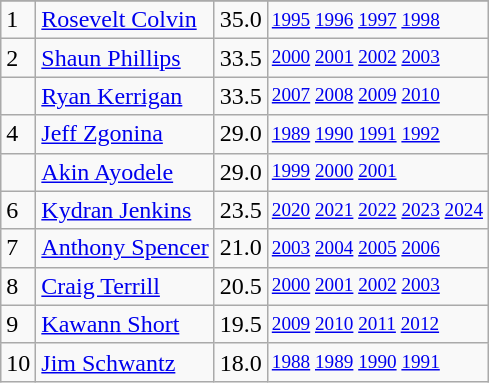<table class="wikitable">
<tr>
</tr>
<tr>
<td>1</td>
<td><a href='#'>Rosevelt Colvin</a></td>
<td>35.0</td>
<td style="font-size:80%;"><a href='#'>1995</a> <a href='#'>1996</a> <a href='#'>1997</a> <a href='#'>1998</a></td>
</tr>
<tr>
<td>2</td>
<td><a href='#'>Shaun Phillips</a></td>
<td>33.5</td>
<td style="font-size:80%;"><a href='#'>2000</a> <a href='#'>2001</a> <a href='#'>2002</a> <a href='#'>2003</a></td>
</tr>
<tr>
<td></td>
<td><a href='#'>Ryan Kerrigan</a></td>
<td>33.5</td>
<td style="font-size:80%;"><a href='#'>2007</a> <a href='#'>2008</a> <a href='#'>2009</a> <a href='#'>2010</a></td>
</tr>
<tr>
<td>4</td>
<td><a href='#'>Jeff Zgonina</a></td>
<td>29.0</td>
<td style="font-size:80%;"><a href='#'>1989</a> <a href='#'>1990</a> <a href='#'>1991</a> <a href='#'>1992</a></td>
</tr>
<tr>
<td></td>
<td><a href='#'>Akin Ayodele</a></td>
<td>29.0</td>
<td style="font-size:80%;"><a href='#'>1999</a> <a href='#'>2000</a> <a href='#'>2001</a></td>
</tr>
<tr>
<td>6</td>
<td><a href='#'>Kydran Jenkins</a></td>
<td>23.5</td>
<td style="font-size:80%;"><a href='#'>2020</a> <a href='#'>2021</a> <a href='#'>2022</a> <a href='#'>2023</a> <a href='#'>2024</a></td>
</tr>
<tr>
<td>7</td>
<td><a href='#'>Anthony Spencer</a></td>
<td>21.0</td>
<td style="font-size:80%;"><a href='#'>2003</a> <a href='#'>2004</a> <a href='#'>2005</a> <a href='#'>2006</a></td>
</tr>
<tr>
<td>8</td>
<td><a href='#'>Craig Terrill</a></td>
<td>20.5</td>
<td style="font-size:80%;"><a href='#'>2000</a> <a href='#'>2001</a> <a href='#'>2002</a> <a href='#'>2003</a></td>
</tr>
<tr>
<td>9</td>
<td><a href='#'>Kawann Short</a></td>
<td>19.5</td>
<td style="font-size:80%;"><a href='#'>2009</a> <a href='#'>2010</a> <a href='#'>2011</a> <a href='#'>2012</a></td>
</tr>
<tr>
<td>10</td>
<td><a href='#'>Jim Schwantz</a></td>
<td>18.0</td>
<td style="font-size:80%;"><a href='#'>1988</a> <a href='#'>1989</a> <a href='#'>1990</a> <a href='#'>1991</a></td>
</tr>
</table>
